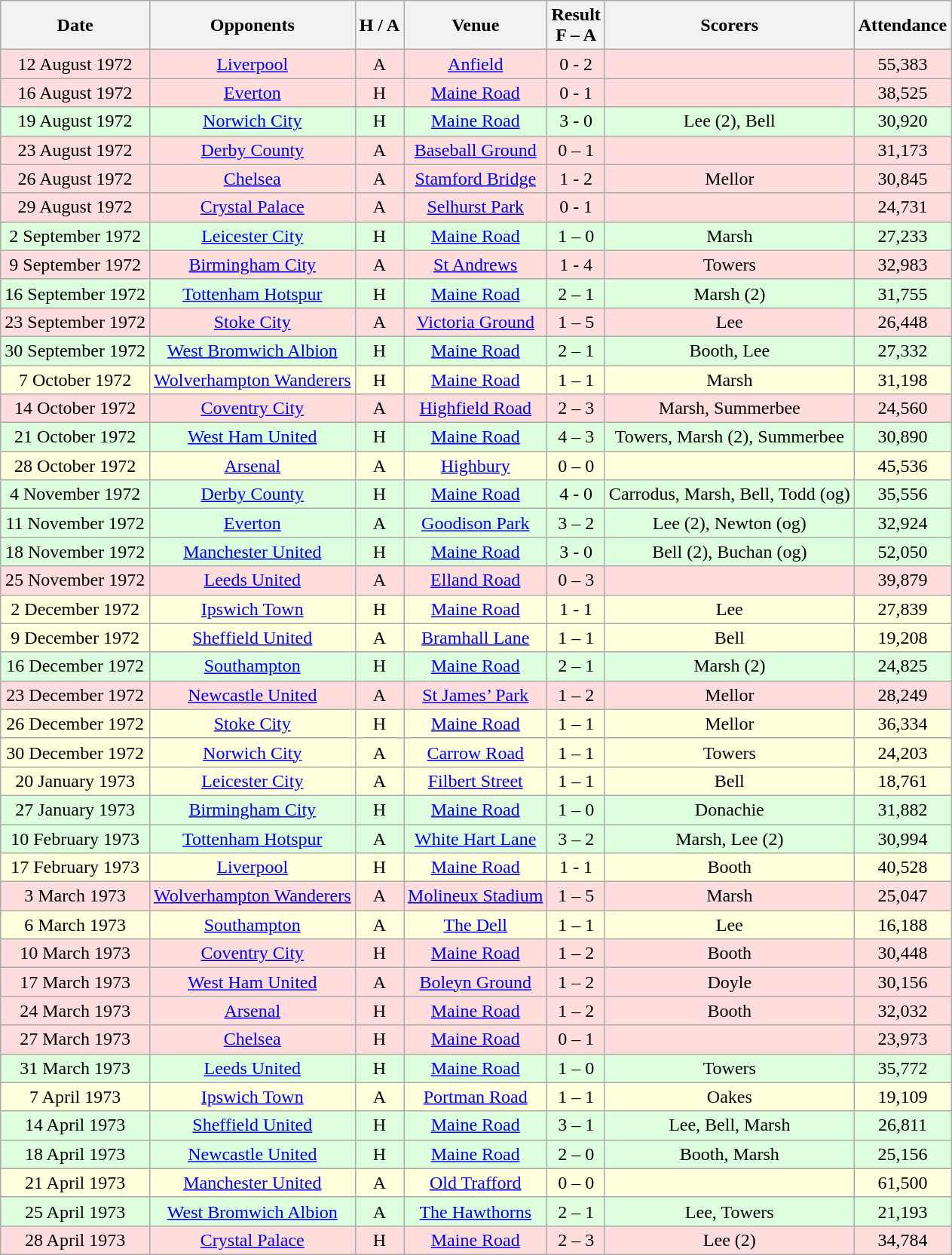<table class="wikitable" style="text-align:center">
<tr>
<th>Date</th>
<th>Opponents</th>
<th>H / A</th>
<th>Venue</th>
<th>Result<br>F – A</th>
<th>Scorers</th>
<th>Attendance</th>
</tr>
<tr bgcolor="#ffdddd">
<td>12 August 1972</td>
<td><a href='#'>Liverpool</a></td>
<td>A</td>
<td><a href='#'>Anfield</a></td>
<td>0 - 2</td>
<td></td>
<td>55,383</td>
</tr>
<tr bgcolor="#ffdddd">
<td>16 August 1972</td>
<td><a href='#'>Everton</a></td>
<td>H</td>
<td><a href='#'>Maine Road</a></td>
<td>0 - 1</td>
<td></td>
<td>38,525</td>
</tr>
<tr bgcolor="#ddffdd">
<td>19 August 1972</td>
<td><a href='#'>Norwich City</a></td>
<td>H</td>
<td><a href='#'>Maine Road</a></td>
<td>3 - 0</td>
<td>Lee (2), Bell</td>
<td>30,920</td>
</tr>
<tr bgcolor="#ffdddd">
<td>23 August 1972</td>
<td><a href='#'>Derby County</a></td>
<td>A</td>
<td><a href='#'>Baseball Ground</a></td>
<td>0 – 1</td>
<td></td>
<td>31,173</td>
</tr>
<tr bgcolor="#ffdddd">
<td>26 August 1972</td>
<td><a href='#'>Chelsea</a></td>
<td>A</td>
<td><a href='#'>Stamford Bridge</a></td>
<td>1 - 2</td>
<td>Mellor</td>
<td>30,845</td>
</tr>
<tr bgcolor="#ffdddd">
<td>29 August 1972</td>
<td><a href='#'>Crystal Palace</a></td>
<td>A</td>
<td><a href='#'>Selhurst Park</a></td>
<td>0 - 1</td>
<td></td>
<td>24,731</td>
</tr>
<tr bgcolor="#ddffdd">
<td>2 September 1972</td>
<td><a href='#'>Leicester City</a></td>
<td>H</td>
<td><a href='#'>Maine Road</a></td>
<td>1 – 0</td>
<td>Marsh</td>
<td>27,233</td>
</tr>
<tr bgcolor="#ffdddd">
<td>9 September 1972</td>
<td><a href='#'>Birmingham City</a></td>
<td>A</td>
<td><a href='#'>St Andrews</a></td>
<td>1 - 4</td>
<td>Towers</td>
<td>32,983</td>
</tr>
<tr bgcolor="#ddffdd">
<td>16 September 1972</td>
<td><a href='#'>Tottenham Hotspur</a></td>
<td>H</td>
<td><a href='#'>Maine Road</a></td>
<td>2 – 1</td>
<td>Marsh (2)</td>
<td>31,755</td>
</tr>
<tr bgcolor="#ffdddd">
<td>23 September 1972</td>
<td><a href='#'>Stoke City</a></td>
<td>A</td>
<td><a href='#'>Victoria Ground</a></td>
<td>1 – 5</td>
<td>Lee</td>
<td>26,448</td>
</tr>
<tr bgcolor="#ddffdd">
<td>30 September 1972</td>
<td><a href='#'>West Bromwich Albion</a></td>
<td>H</td>
<td><a href='#'>Maine Road</a></td>
<td>2 – 1</td>
<td>Booth, Lee</td>
<td>27,332</td>
</tr>
<tr bgcolor="#ffffdd">
<td>7 October 1972</td>
<td><a href='#'>Wolverhampton Wanderers</a></td>
<td>H</td>
<td><a href='#'>Maine Road</a></td>
<td>1 – 1</td>
<td>Marsh</td>
<td>31,198</td>
</tr>
<tr bgcolor="#ffdddd">
<td>14 October 1972</td>
<td><a href='#'>Coventry City</a></td>
<td>A</td>
<td><a href='#'>Highfield Road</a></td>
<td>2 – 3</td>
<td>Marsh, Summerbee</td>
<td>24,560</td>
</tr>
<tr bgcolor="#ddffdd">
<td>21 October 1972</td>
<td><a href='#'>West Ham United</a></td>
<td>H</td>
<td><a href='#'>Maine Road</a></td>
<td>4 – 3</td>
<td>Towers, Marsh (2), Summerbee</td>
<td>30,890</td>
</tr>
<tr bgcolor="#ffffdd">
<td>28 October 1972</td>
<td><a href='#'>Arsenal</a></td>
<td>A</td>
<td><a href='#'>Highbury</a></td>
<td>0 – 0</td>
<td></td>
<td>45,536</td>
</tr>
<tr bgcolor="#ddffdd">
<td>4 November 1972</td>
<td><a href='#'>Derby County</a></td>
<td>H</td>
<td><a href='#'>Maine Road</a></td>
<td>4 - 0</td>
<td>Carrodus, Marsh, Bell, Todd (og)</td>
<td>35,556</td>
</tr>
<tr bgcolor="#ddffdd">
<td>11 November 1972</td>
<td><a href='#'>Everton</a></td>
<td>A</td>
<td><a href='#'>Goodison Park</a></td>
<td>3 – 2</td>
<td>Lee (2), Newton (og)</td>
<td>32,924</td>
</tr>
<tr bgcolor="#ddffdd">
<td>18 November 1972</td>
<td><a href='#'>Manchester United</a></td>
<td>H</td>
<td><a href='#'>Maine Road</a></td>
<td>3 - 0</td>
<td>Bell (2), Buchan (og)</td>
<td>52,050</td>
</tr>
<tr bgcolor="#ffdddd">
<td>25 November 1972</td>
<td><a href='#'>Leeds United</a></td>
<td>A</td>
<td><a href='#'>Elland Road</a></td>
<td>0 – 3</td>
<td></td>
<td>39,879</td>
</tr>
<tr bgcolor="#ffffdd">
<td>2 December 1972</td>
<td><a href='#'>Ipswich Town</a></td>
<td>H</td>
<td><a href='#'>Maine Road</a></td>
<td>1 - 1</td>
<td>Lee</td>
<td>27,839</td>
</tr>
<tr bgcolor="#ffffdd">
<td>9 December 1972</td>
<td><a href='#'>Sheffield United</a></td>
<td>A</td>
<td><a href='#'>Bramhall Lane</a></td>
<td>1 – 1</td>
<td>Bell</td>
<td>19,208</td>
</tr>
<tr bgcolor="#ddffdd">
<td>16 December 1972</td>
<td><a href='#'>Southampton</a></td>
<td>H</td>
<td><a href='#'>Maine Road</a></td>
<td>2 – 1</td>
<td>Marsh (2)</td>
<td>24,825</td>
</tr>
<tr bgcolor="#ffdddd">
<td>23 December 1972</td>
<td><a href='#'>Newcastle United</a></td>
<td>A</td>
<td><a href='#'>St James’ Park</a></td>
<td>1 – 2</td>
<td>Mellor</td>
<td>28,249</td>
</tr>
<tr bgcolor="#ffffdd">
<td>26 December 1972</td>
<td><a href='#'>Stoke City</a></td>
<td>H</td>
<td><a href='#'>Maine Road</a></td>
<td>1 – 1</td>
<td>Mellor</td>
<td>36,334</td>
</tr>
<tr bgcolor="#ffffdd">
<td>30 December 1972</td>
<td><a href='#'>Norwich City</a></td>
<td>A</td>
<td><a href='#'>Carrow Road</a></td>
<td>1 – 1</td>
<td>Towers</td>
<td>24,203</td>
</tr>
<tr bgcolor="#ffffdd">
<td>20 January 1973</td>
<td><a href='#'>Leicester City</a></td>
<td>A</td>
<td><a href='#'>Filbert Street</a></td>
<td>1 – 1</td>
<td>Bell</td>
<td>18,761</td>
</tr>
<tr bgcolor="#ddffdd">
<td>27 January 1973</td>
<td><a href='#'>Birmingham City</a></td>
<td>H</td>
<td><a href='#'>Maine Road</a></td>
<td>1 – 0</td>
<td>Donachie</td>
<td>31,882</td>
</tr>
<tr bgcolor="#ddffdd">
<td>10 February 1973</td>
<td><a href='#'>Tottenham Hotspur</a></td>
<td>A</td>
<td><a href='#'>White Hart Lane</a></td>
<td>3 – 2</td>
<td>Marsh, Lee (2)</td>
<td>30,994</td>
</tr>
<tr bgcolor="#ffffdd">
<td>17 February 1973</td>
<td><a href='#'>Liverpool</a></td>
<td>H</td>
<td><a href='#'>Maine Road</a></td>
<td>1 - 1</td>
<td>Booth</td>
<td>40,528</td>
</tr>
<tr bgcolor="#ffdddd">
<td>3 March 1973</td>
<td><a href='#'>Wolverhampton Wanderers</a></td>
<td>A</td>
<td><a href='#'>Molineux Stadium</a></td>
<td>1 – 5</td>
<td>Marsh</td>
<td>25,047</td>
</tr>
<tr bgcolor="#ffffdd">
<td>6 March 1973</td>
<td><a href='#'>Southampton</a></td>
<td>A</td>
<td><a href='#'>The Dell</a></td>
<td>1 – 1</td>
<td>Lee</td>
<td>16,188</td>
</tr>
<tr bgcolor="#ffdddd">
<td>10 March 1973</td>
<td><a href='#'>Coventry City</a></td>
<td>H</td>
<td><a href='#'>Maine Road</a></td>
<td>1 – 2</td>
<td>Booth</td>
<td>30,448</td>
</tr>
<tr bgcolor="#ffdddd">
<td>17 March 1973</td>
<td><a href='#'>West Ham United</a></td>
<td>A</td>
<td><a href='#'>Boleyn Ground</a></td>
<td>1 – 2</td>
<td>Doyle</td>
<td>30,156</td>
</tr>
<tr bgcolor="#ffdddd">
<td>24 March 1973</td>
<td><a href='#'>Arsenal</a></td>
<td>H</td>
<td><a href='#'>Maine Road</a></td>
<td>1 – 2</td>
<td>Booth</td>
<td>32,032</td>
</tr>
<tr bgcolor="#ffdddd">
<td>27 March 1973</td>
<td><a href='#'>Chelsea</a></td>
<td>H</td>
<td><a href='#'>Maine Road</a></td>
<td>0 – 1</td>
<td></td>
<td>23,973</td>
</tr>
<tr bgcolor="#ddffdd">
<td>31 March 1973</td>
<td><a href='#'>Leeds United</a></td>
<td>H</td>
<td><a href='#'>Maine Road</a></td>
<td>1 – 0</td>
<td>Towers</td>
<td>35,772</td>
</tr>
<tr bgcolor="#ffffdd">
<td>7 April 1973</td>
<td><a href='#'>Ipswich Town</a></td>
<td>A</td>
<td><a href='#'>Portman Road</a></td>
<td>1 – 1</td>
<td>Oakes</td>
<td>19,109</td>
</tr>
<tr bgcolor="#ddffdd">
<td>14 April 1973</td>
<td><a href='#'>Sheffield United</a></td>
<td>H</td>
<td><a href='#'>Maine Road</a></td>
<td>3 – 1</td>
<td>Lee, Bell, Marsh</td>
<td>26,811</td>
</tr>
<tr bgcolor="#ddffdd">
<td>18 April 1973</td>
<td><a href='#'>Newcastle United</a></td>
<td>H</td>
<td><a href='#'>Maine Road</a></td>
<td>2 – 0</td>
<td>Booth, Marsh</td>
<td>25,156</td>
</tr>
<tr bgcolor="#ffffdd">
<td>21 April 1973</td>
<td><a href='#'>Manchester United</a></td>
<td>A</td>
<td><a href='#'>Old Trafford</a></td>
<td>0 – 0</td>
<td></td>
<td>61,500</td>
</tr>
<tr bgcolor="#ddffdd">
<td>25 April 1973</td>
<td><a href='#'>West Bromwich Albion</a></td>
<td>A</td>
<td><a href='#'>The Hawthorns</a></td>
<td>2 – 1</td>
<td>Lee, Towers</td>
<td>21,193</td>
</tr>
<tr bgcolor="#ffdddd">
<td>28 April 1973</td>
<td><a href='#'>Crystal Palace</a></td>
<td>H</td>
<td><a href='#'>Maine Road</a></td>
<td>2 – 3</td>
<td>Lee (2)</td>
<td>34,784</td>
</tr>
</table>
